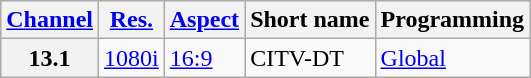<table class="wikitable">
<tr>
<th scope = "col"><a href='#'>Channel</a></th>
<th scope = "col"><a href='#'>Res.</a></th>
<th scope = "col"><a href='#'>Aspect</a></th>
<th scope = "col">Short name</th>
<th scope = "col">Programming</th>
</tr>
<tr>
<th scope = "row">13.1</th>
<td><a href='#'>1080i</a></td>
<td><a href='#'>16:9</a></td>
<td>CITV-DT</td>
<td><a href='#'>Global</a></td>
</tr>
</table>
